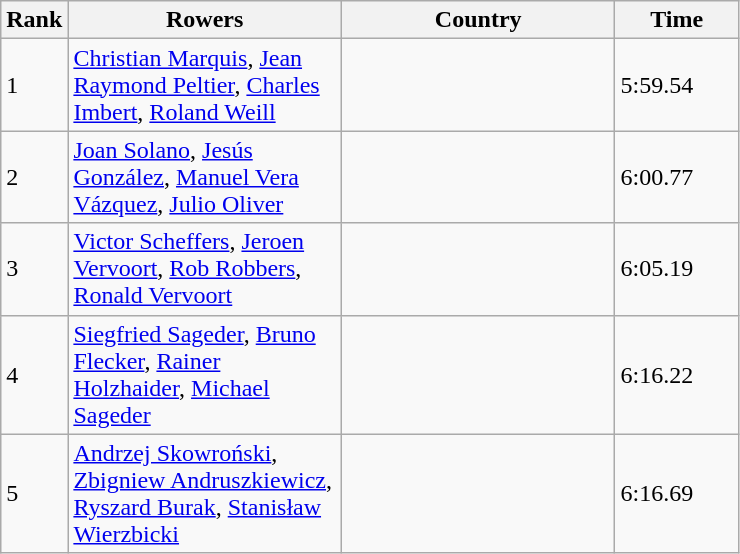<table class="wikitable">
<tr>
<th width=25>Rank</th>
<th width=175>Rowers</th>
<th width=175>Country</th>
<th width=75>Time</th>
</tr>
<tr>
<td>1</td>
<td><a href='#'>Christian Marquis</a>, <a href='#'>Jean Raymond Peltier</a>, <a href='#'>Charles Imbert</a>, <a href='#'>Roland Weill</a></td>
<td></td>
<td>5:59.54</td>
</tr>
<tr>
<td>2</td>
<td><a href='#'>Joan Solano</a>, <a href='#'>Jesús González</a>, <a href='#'>Manuel Vera Vázquez</a>, <a href='#'>Julio Oliver</a></td>
<td></td>
<td>6:00.77</td>
</tr>
<tr>
<td>3</td>
<td><a href='#'>Victor Scheffers</a>, <a href='#'>Jeroen Vervoort</a>, <a href='#'>Rob Robbers</a>, <a href='#'>Ronald Vervoort</a></td>
<td></td>
<td>6:05.19</td>
</tr>
<tr>
<td>4</td>
<td><a href='#'>Siegfried Sageder</a>, <a href='#'>Bruno Flecker</a>, <a href='#'>Rainer Holzhaider</a>, <a href='#'>Michael Sageder</a></td>
<td></td>
<td>6:16.22</td>
</tr>
<tr>
<td>5</td>
<td><a href='#'>Andrzej Skowroński</a>, <a href='#'>Zbigniew Andruszkiewicz</a>, <a href='#'>Ryszard Burak</a>, <a href='#'>Stanisław Wierzbicki</a></td>
<td></td>
<td>6:16.69</td>
</tr>
</table>
